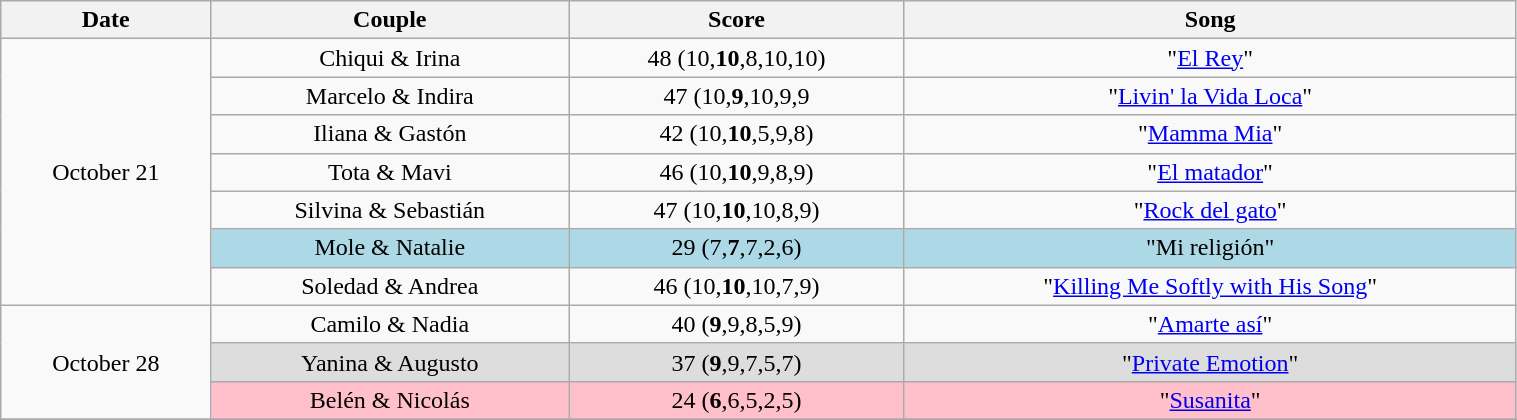<table class="wikitable" style="width:80%; text-align:center;">
<tr>
<th>Date</th>
<th>Couple</th>
<th>Score</th>
<th>Song </th>
</tr>
<tr>
<td rowspan=7>October 21</td>
<td>Chiqui & Irina</td>
<td>48 (10,<strong>10</strong>,8,10,10)</td>
<td>"<a href='#'>El Rey</a>" </td>
</tr>
<tr>
<td>Marcelo & Indira</td>
<td>47 (10,<strong>9</strong>,10,9,9</td>
<td>"<a href='#'>Livin' la Vida Loca</a>" </td>
</tr>
<tr>
<td>Iliana & Gastón</td>
<td>42 (10,<strong>10</strong>,5,9,8)</td>
<td>"<a href='#'>Mamma Mia</a>" </td>
</tr>
<tr>
<td>Tota & Mavi</td>
<td>46 (10,<strong>10</strong>,9,8,9)</td>
<td>"<a href='#'>El matador</a>" </td>
</tr>
<tr>
<td>Silvina & Sebastián</td>
<td>47 (10,<strong>10</strong>,10,8,9)</td>
<td>"<a href='#'>Rock del gato</a>" </td>
</tr>
<tr style="background:lightblue;">
<td>Mole & Natalie</td>
<td>29 (7,<strong>7</strong>,7,2,6)</td>
<td>"Mi religión" </td>
</tr>
<tr>
<td>Soledad & Andrea</td>
<td>46 (10,<strong>10</strong>,10,7,9)</td>
<td>"<a href='#'>Killing Me Softly with His Song</a>" </td>
</tr>
<tr>
<td rowspan=3>October 28</td>
<td>Camilo & Nadia</td>
<td>40 (<strong>9</strong>,9,8,5,9)</td>
<td>"<a href='#'>Amarte así</a>" </td>
</tr>
<tr style="background:#dddddd;">
<td>Yanina & Augusto</td>
<td>37 (<strong>9</strong>,9,7,5,7)</td>
<td>"<a href='#'>Private Emotion</a>" </td>
</tr>
<tr style="background:pink;">
<td>Belén & Nicolás</td>
<td>24 (<strong>6</strong>,6,5,2,5)</td>
<td>"<a href='#'>Susanita</a>" </td>
</tr>
<tr>
</tr>
</table>
